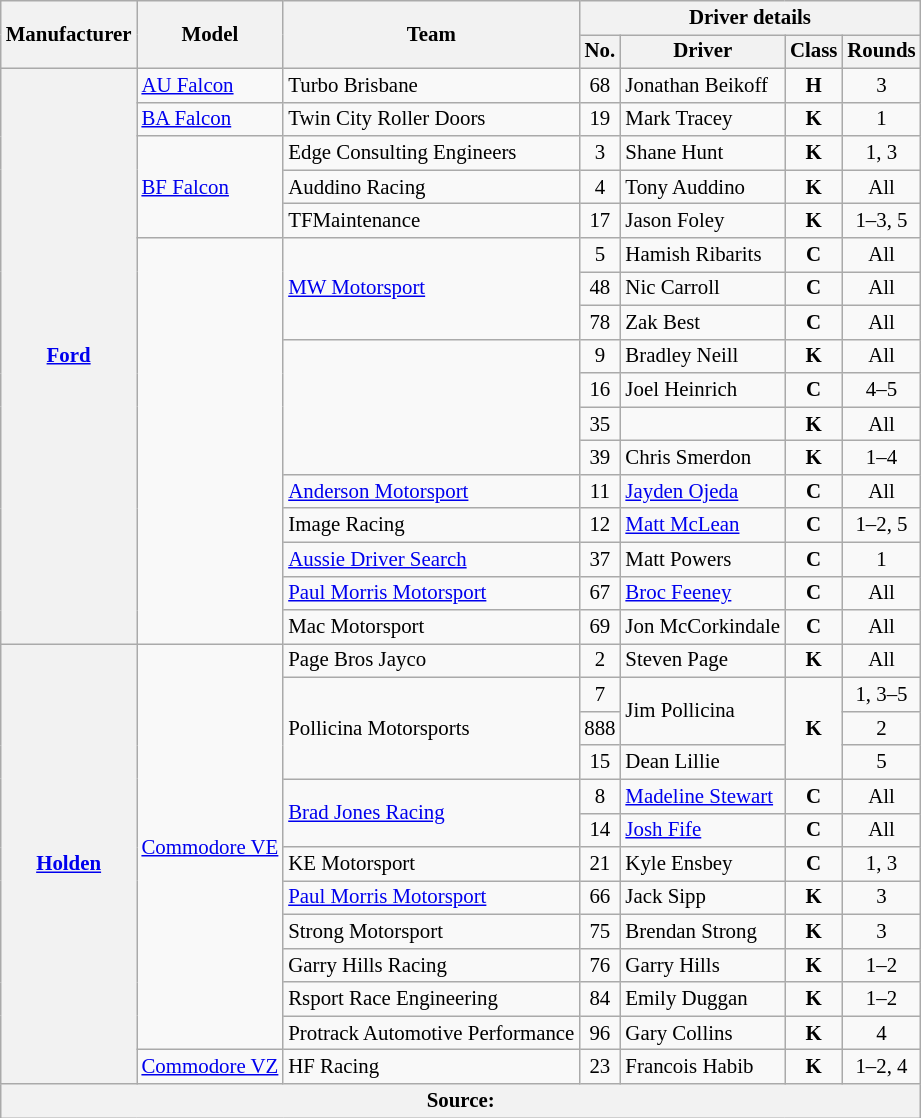<table class="wikitable" style="font-size: 87%">
<tr>
<th rowspan=2>Manufacturer</th>
<th rowspan=2>Model</th>
<th rowspan=2>Team</th>
<th colspan=4>Driver details</th>
</tr>
<tr>
<th>No.</th>
<th>Driver</th>
<th>Class</th>
<th>Rounds</th>
</tr>
<tr>
<th rowspan="17"><a href='#'>Ford</a></th>
<td><a href='#'>AU Falcon</a></td>
<td>Turbo Brisbane</td>
<td align="center">68</td>
<td> Jonathan Beikoff</td>
<td align="center"><strong><span>H</span></strong></td>
<td align="center">3</td>
</tr>
<tr>
<td><a href='#'>BA Falcon</a></td>
<td>Twin City Roller Doors</td>
<td align="center">19</td>
<td> Mark Tracey</td>
<td align="center"><strong><span>K</span></strong></td>
<td align="center">1</td>
</tr>
<tr>
<td rowspan="3"><a href='#'>BF Falcon</a></td>
<td>Edge Consulting Engineers</td>
<td align="center">3</td>
<td> Shane Hunt</td>
<td align="center"><strong><span>K</span></strong></td>
<td align="center">1, 3</td>
</tr>
<tr>
<td>Auddino Racing</td>
<td align="center">4</td>
<td> Tony Auddino</td>
<td align="center"><strong><span>K</span></strong></td>
<td align="center">All</td>
</tr>
<tr>
<td>TFMaintenance</td>
<td align="center">17</td>
<td> Jason Foley</td>
<td align="center"><strong><span>K</span></strong></td>
<td align="center">1–3, 5</td>
</tr>
<tr>
<td rowspan="12"></td>
<td rowspan="3"><a href='#'>MW Motorsport</a></td>
<td align="center">5</td>
<td> Hamish Ribarits</td>
<td align="center"><strong><span>C</span></strong></td>
<td align="center">All</td>
</tr>
<tr>
<td align="center">48</td>
<td> Nic Carroll</td>
<td align="center"><strong><span>C</span></strong></td>
<td align="center">All</td>
</tr>
<tr>
<td align="center">78</td>
<td> Zak Best</td>
<td align="center"><strong><span>C</span></strong></td>
<td align="center">All</td>
</tr>
<tr>
<td rowspan="4"></td>
<td align="center">9</td>
<td> Bradley Neill</td>
<td align="center"><strong><span>K</span></strong></td>
<td align="center">All</td>
</tr>
<tr>
<td align="center">16</td>
<td> Joel Heinrich</td>
<td align="center"><strong><span>C</span></strong></td>
<td align="center">4–5</td>
</tr>
<tr>
<td align="center">35</td>
<td></td>
<td align="center"><strong><span>K</span></strong></td>
<td align="center">All</td>
</tr>
<tr>
<td align="center">39</td>
<td> Chris Smerdon</td>
<td align="center"><strong><span>K</span></strong></td>
<td align="center">1–4</td>
</tr>
<tr>
<td><a href='#'>Anderson Motorsport</a></td>
<td align="center">11</td>
<td> <a href='#'>Jayden Ojeda</a></td>
<td align="center"><strong><span>C</span></strong></td>
<td align="center">All</td>
</tr>
<tr>
<td>Image Racing</td>
<td align="center">12</td>
<td nowrap> <a href='#'>Matt McLean</a></td>
<td align="center"><strong><span>C</span></strong></td>
<td align=center>1–2, 5</td>
</tr>
<tr>
<td><a href='#'>Aussie Driver Search</a></td>
<td align="center">37</td>
<td> Matt Powers</td>
<td align="center"><strong><span>C</span></strong></td>
<td align=center>1</td>
</tr>
<tr>
<td nowrap><a href='#'>Paul Morris Motorsport</a></td>
<td align="center">67</td>
<td> <a href='#'>Broc Feeney</a></td>
<td align="center"><strong><span>C</span></strong></td>
<td align=center>All</td>
</tr>
<tr>
<td>Mac Motorsport</td>
<td align="center">69</td>
<td nowrap> Jon McCorkindale</td>
<td align="center"><strong><span>C</span></strong></td>
<td align=center>All</td>
</tr>
<tr>
<th rowspan="13"><a href='#'>Holden</a></th>
<td rowspan="12" nowrap=""><a href='#'>Commodore VE</a></td>
<td>Page Bros Jayco</td>
<td align="center">2</td>
<td> Steven Page</td>
<td align="center"><strong><span>K</span></strong></td>
<td align=center>All</td>
</tr>
<tr>
<td rowspan="3" nowrap>Pollicina Motorsports</td>
<td align="center">7</td>
<td rowspan="2"> Jim Pollicina</td>
<td rowspan="3" align="center"><strong><span>K</span></strong></td>
<td align=center>1, 3–5</td>
</tr>
<tr>
<td align="center">888</td>
<td align=center>2</td>
</tr>
<tr>
<td align="center">15</td>
<td> Dean Lillie</td>
<td align=center>5</td>
</tr>
<tr>
<td rowspan="2"><a href='#'>Brad Jones Racing</a></td>
<td align="center">8</td>
<td> <a href='#'>Madeline Stewart</a></td>
<td align="center"><strong><span>C</span></strong></td>
<td align=center>All</td>
</tr>
<tr>
<td align="center">14</td>
<td> <a href='#'>Josh Fife</a></td>
<td align="center"><strong><span>C</span></strong></td>
<td align=center>All</td>
</tr>
<tr>
<td>KE Motorsport</td>
<td align="center">21</td>
<td> Kyle Ensbey</td>
<td align="center"><strong><span>C</span></strong></td>
<td align=center>1, 3</td>
</tr>
<tr>
<td><a href='#'>Paul Morris Motorsport</a></td>
<td align="center">66</td>
<td> Jack Sipp</td>
<td align="center"><strong><span>K</span></strong></td>
<td align="center">3</td>
</tr>
<tr>
<td>Strong Motorsport</td>
<td align="center">75</td>
<td> Brendan Strong</td>
<td align="center"><strong><span>K</span></strong></td>
<td align="center">3</td>
</tr>
<tr>
<td>Garry Hills Racing</td>
<td align="center">76</td>
<td> Garry Hills</td>
<td align="center"><strong><span>K</span></strong></td>
<td align=center>1–2</td>
</tr>
<tr>
<td>Rsport Race Engineering</td>
<td align="center">84</td>
<td> Emily Duggan</td>
<td align="center"><strong><span>K</span></strong></td>
<td align=center>1–2</td>
</tr>
<tr>
<td>Protrack Automotive Performance</td>
<td align="center">96</td>
<td> Gary Collins</td>
<td align="center"><strong><span>K</span></strong></td>
<td align=center>4</td>
</tr>
<tr>
<td><a href='#'>Commodore VZ</a></td>
<td>HF Racing</td>
<td align="center">23</td>
<td> Francois Habib</td>
<td align="center"><strong><span>K</span></strong></td>
<td align="center">1–2, 4</td>
</tr>
<tr>
<th colspan="7">Source:</th>
</tr>
</table>
